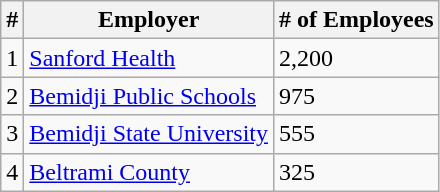<table class="wikitable">
<tr>
<th>#</th>
<th>Employer</th>
<th># of Employees</th>
</tr>
<tr>
<td>1</td>
<td><a href='#'>Sanford Health</a></td>
<td>2,200</td>
</tr>
<tr>
<td>2</td>
<td><a href='#'>Bemidji Public Schools</a></td>
<td>975</td>
</tr>
<tr>
<td>3</td>
<td><a href='#'>Bemidji State University</a></td>
<td>555</td>
</tr>
<tr>
<td>4</td>
<td><a href='#'>Beltrami County</a></td>
<td>325</td>
</tr>
</table>
